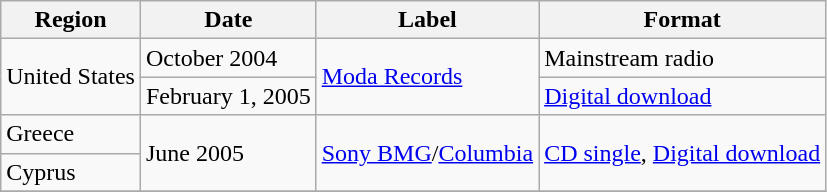<table class=wikitable>
<tr>
<th>Region</th>
<th>Date</th>
<th>Label</th>
<th>Format</th>
</tr>
<tr>
<td rowspan="2">United States</td>
<td>October 2004</td>
<td rowspan="2"><a href='#'>Moda Records</a></td>
<td>Mainstream radio</td>
</tr>
<tr>
<td>February 1, 2005</td>
<td><a href='#'>Digital download</a></td>
</tr>
<tr>
<td rowspan="1">Greece</td>
<td rowspan="2">June 2005</td>
<td rowspan="2"><a href='#'>Sony BMG</a>/<a href='#'>Columbia</a></td>
<td rowspan="2"><a href='#'>CD single</a>, <a href='#'>Digital download</a></td>
</tr>
<tr>
<td>Cyprus</td>
</tr>
<tr>
</tr>
</table>
